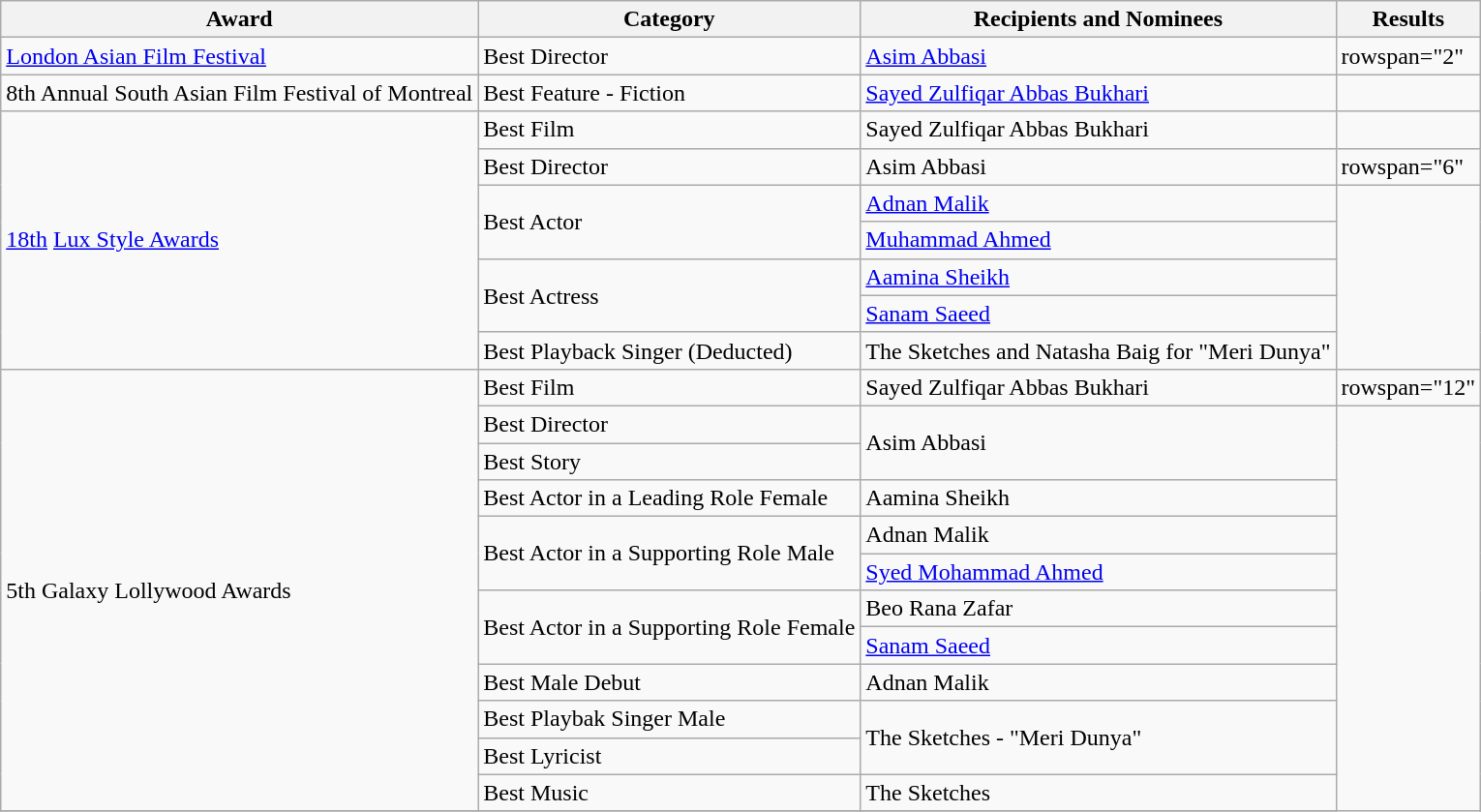<table class="wikitable plainrowheaders sortable">
<tr>
<th>Award</th>
<th>Category</th>
<th>Recipients and Nominees</th>
<th>Results</th>
</tr>
<tr>
<td><a href='#'>London Asian Film Festival</a></td>
<td>Best Director</td>
<td><a href='#'>Asim Abbasi</a></td>
<td>rowspan="2" </td>
</tr>
<tr>
<td>8th Annual South Asian Film Festival of Montreal</td>
<td>Best Feature - Fiction</td>
<td><a href='#'>Sayed Zulfiqar Abbas Bukhari</a></td>
</tr>
<tr>
<td rowspan="7"><a href='#'>18th</a> <a href='#'>Lux Style Awards</a></td>
<td>Best Film</td>
<td>Sayed Zulfiqar Abbas Bukhari</td>
<td></td>
</tr>
<tr>
<td>Best Director</td>
<td>Asim Abbasi</td>
<td>rowspan="6" </td>
</tr>
<tr>
<td rowspan="2">Best Actor</td>
<td><a href='#'>Adnan Malik</a></td>
</tr>
<tr>
<td><a href='#'>Muhammad Ahmed</a></td>
</tr>
<tr>
<td rowspan="2">Best Actress</td>
<td><a href='#'>Aamina Sheikh</a></td>
</tr>
<tr>
<td><a href='#'>Sanam Saeed</a></td>
</tr>
<tr>
<td>Best Playback Singer (Deducted)</td>
<td>The Sketches and Natasha Baig for "Meri Dunya"</td>
</tr>
<tr>
<td rowspan="12">5th Galaxy Lollywood Awards<br></td>
<td>Best Film</td>
<td>Sayed Zulfiqar Abbas Bukhari</td>
<td>rowspan="12" </td>
</tr>
<tr>
<td>Best Director</td>
<td rowspan="2">Asim Abbasi</td>
</tr>
<tr>
<td>Best Story</td>
</tr>
<tr>
<td>Best Actor in a Leading Role Female</td>
<td>Aamina Sheikh</td>
</tr>
<tr>
<td rowspan="2">Best Actor in a Supporting Role Male</td>
<td>Adnan Malik</td>
</tr>
<tr>
<td><a href='#'>Syed Mohammad Ahmed</a></td>
</tr>
<tr>
<td rowspan="2">Best Actor in a Supporting Role Female</td>
<td>Beo Rana Zafar</td>
</tr>
<tr>
<td><a href='#'>Sanam Saeed</a></td>
</tr>
<tr>
<td>Best Male Debut</td>
<td>Adnan Malik</td>
</tr>
<tr>
<td>Best Playbak Singer Male</td>
<td rowspan="2">The Sketches - "Meri Dunya"</td>
</tr>
<tr>
<td>Best Lyricist</td>
</tr>
<tr>
<td>Best Music</td>
<td>The Sketches</td>
</tr>
<tr>
</tr>
</table>
